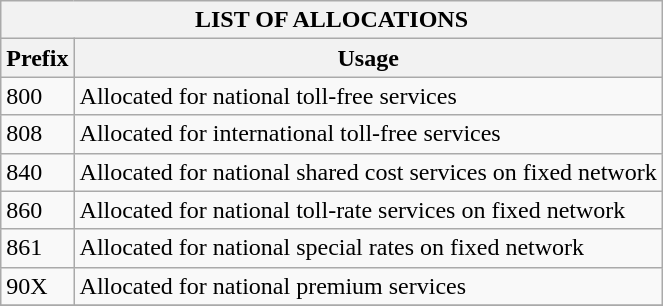<table class="wikitable" border=1>
<tr>
<th colspan="2">LIST OF ALLOCATIONS</th>
</tr>
<tr>
<th>Prefix</th>
<th>Usage</th>
</tr>
<tr>
<td>800</td>
<td>Allocated for national toll-free services</td>
</tr>
<tr>
<td>808</td>
<td>Allocated for international toll-free services</td>
</tr>
<tr>
<td>840</td>
<td>Allocated for national shared cost services on fixed network</td>
</tr>
<tr>
<td>860</td>
<td>Allocated for national toll-rate services on fixed network</td>
</tr>
<tr>
<td>861</td>
<td>Allocated for national special rates on fixed network</td>
</tr>
<tr>
<td>90X</td>
<td>Allocated for national premium services</td>
</tr>
<tr>
</tr>
</table>
